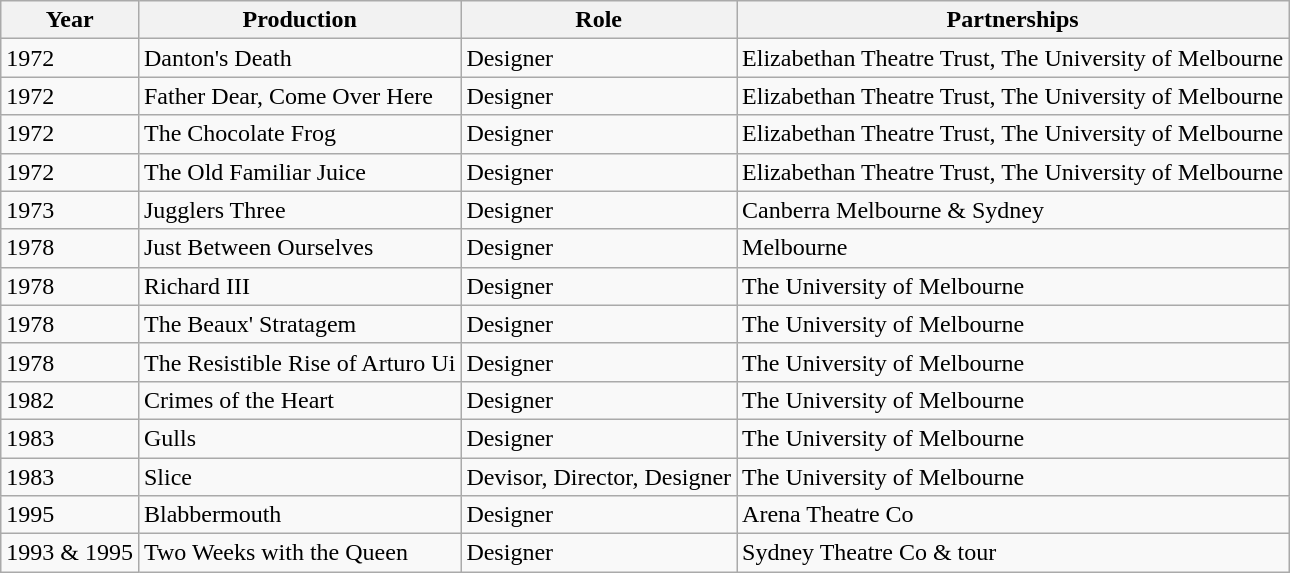<table class="wikitable">
<tr>
<th>Year</th>
<th>Production</th>
<th>Role</th>
<th>Partnerships</th>
</tr>
<tr>
<td>1972</td>
<td>Danton's Death</td>
<td>Designer</td>
<td>Elizabethan Theatre Trust, The University of Melbourne</td>
</tr>
<tr>
<td>1972</td>
<td>Father Dear, Come Over Here</td>
<td>Designer</td>
<td>Elizabethan Theatre Trust, The University of Melbourne</td>
</tr>
<tr>
<td>1972</td>
<td>The Chocolate Frog</td>
<td>Designer</td>
<td>Elizabethan Theatre Trust, The University of Melbourne</td>
</tr>
<tr>
<td>1972</td>
<td>The Old Familiar Juice</td>
<td>Designer</td>
<td>Elizabethan Theatre Trust, The University of Melbourne</td>
</tr>
<tr>
<td>1973</td>
<td>Jugglers Three</td>
<td>Designer</td>
<td>Canberra Melbourne & Sydney</td>
</tr>
<tr>
<td>1978</td>
<td>Just Between Ourselves</td>
<td>Designer</td>
<td>Melbourne</td>
</tr>
<tr>
<td>1978</td>
<td>Richard III</td>
<td>Designer</td>
<td>The University of Melbourne</td>
</tr>
<tr>
<td>1978</td>
<td>The Beaux' Stratagem</td>
<td>Designer</td>
<td>The University of Melbourne</td>
</tr>
<tr>
<td>1978</td>
<td>The Resistible Rise of Arturo Ui</td>
<td>Designer</td>
<td>The University of Melbourne</td>
</tr>
<tr>
<td>1982</td>
<td>Crimes of the Heart</td>
<td>Designer</td>
<td>The University of Melbourne</td>
</tr>
<tr>
<td>1983</td>
<td>Gulls</td>
<td>Designer</td>
<td>The University of Melbourne</td>
</tr>
<tr>
<td>1983</td>
<td>Slice</td>
<td>Devisor, Director, Designer</td>
<td>The University of Melbourne</td>
</tr>
<tr>
<td>1995</td>
<td>Blabbermouth</td>
<td>Designer</td>
<td>Arena Theatre Co</td>
</tr>
<tr>
<td>1993 & 1995</td>
<td>Two Weeks with the Queen</td>
<td>Designer</td>
<td>Sydney Theatre Co & tour</td>
</tr>
</table>
